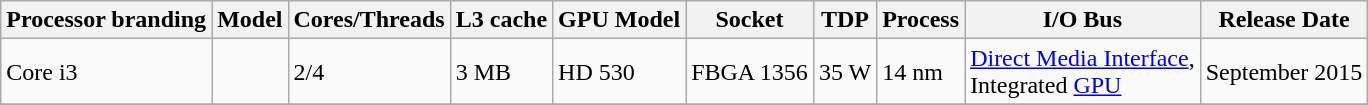<table class="wikitable">
<tr>
<th>Processor branding</th>
<th>Model</th>
<th>Cores/Threads</th>
<th>L3 cache</th>
<th>GPU Model</th>
<th>Socket</th>
<th>TDP</th>
<th>Process</th>
<th>I/O Bus</th>
<th>Release Date</th>
</tr>
<tr>
<td>Core i3</td>
<td></td>
<td>2/4</td>
<td>3 MB</td>
<td>HD 530</td>
<td>FBGA 1356</td>
<td>35 W</td>
<td>14 nm</td>
<td><a href='#'>Direct Media Interface</a>,<br>Integrated <a href='#'>GPU</a></td>
<td>September 2015</td>
</tr>
<tr>
</tr>
</table>
